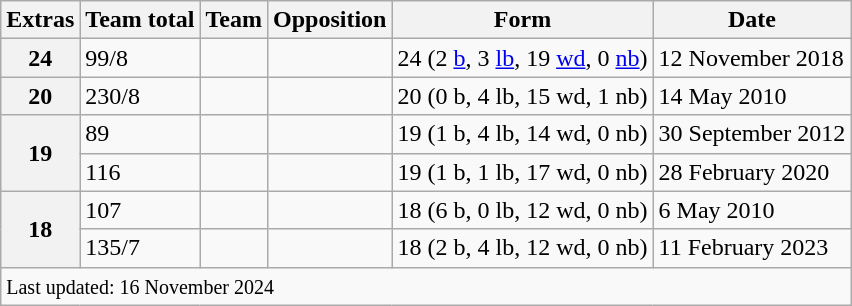<table class="wikitable">
<tr>
<th>Extras</th>
<th>Team total</th>
<th>Team</th>
<th>Opposition</th>
<th>Form</th>
<th>Date</th>
</tr>
<tr>
<th>24</th>
<td>99/8</td>
<td></td>
<td></td>
<td>24 (2 <a href='#'>b</a>, 3 <a href='#'>lb</a>, 19 <a href='#'>wd</a>, 0 <a href='#'>nb</a>)</td>
<td>12 November 2018</td>
</tr>
<tr>
<th>20</th>
<td>230/8</td>
<td></td>
<td></td>
<td>20 (0 b, 4 lb, 15 wd, 1 nb)</td>
<td>14 May 2010</td>
</tr>
<tr>
<th rowspan=2>19</th>
<td>89</td>
<td></td>
<td></td>
<td>19 (1 b, 4 lb, 14 wd, 0 nb)</td>
<td>30 September 2012</td>
</tr>
<tr>
<td>116</td>
<td></td>
<td></td>
<td>19 (1 b, 1 lb, 17 wd, 0 nb)</td>
<td>28 February 2020</td>
</tr>
<tr>
<th rowspan=2>18</th>
<td>107</td>
<td></td>
<td></td>
<td>18 (6 b, 0 lb, 12 wd, 0 nb)</td>
<td>6 May 2010</td>
</tr>
<tr>
<td>135/7</td>
<td></td>
<td></td>
<td>18 (2 b, 4 lb, 12 wd, 0 nb)</td>
<td>11 February 2023</td>
</tr>
<tr>
<td colspan="6"><small>Last updated: 16 November 2024</small></td>
</tr>
</table>
